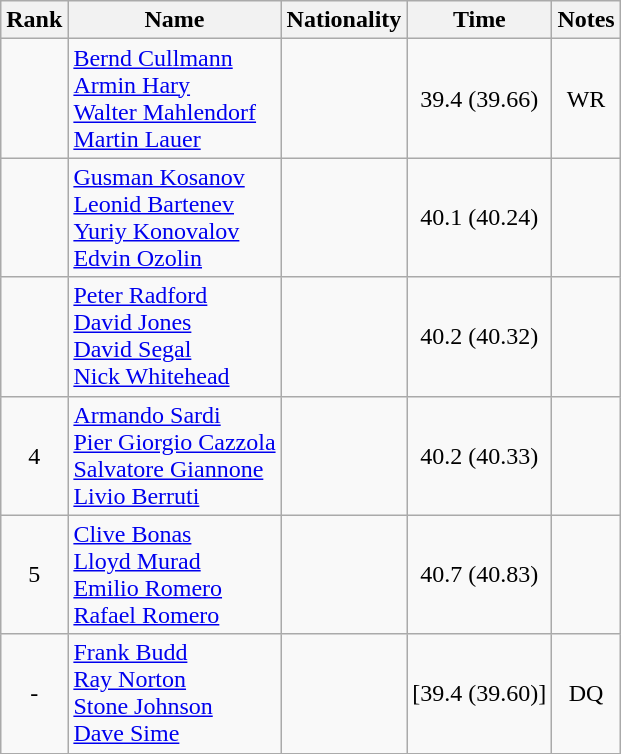<table class="wikitable sortable" style="text-align:center">
<tr>
<th>Rank</th>
<th>Name</th>
<th>Nationality</th>
<th>Time</th>
<th>Notes</th>
</tr>
<tr>
<td></td>
<td align=left><a href='#'>Bernd Cullmann</a><br><a href='#'>Armin Hary</a><br><a href='#'>Walter Mahlendorf</a><br><a href='#'>Martin Lauer</a></td>
<td align=left></td>
<td>39.4 (39.66)</td>
<td>WR</td>
</tr>
<tr>
<td></td>
<td align=left><a href='#'>Gusman Kosanov</a><br><a href='#'>Leonid Bartenev</a><br><a href='#'>Yuriy Konovalov</a><br><a href='#'>Edvin Ozolin</a></td>
<td align=left></td>
<td>40.1 (40.24)</td>
<td></td>
</tr>
<tr>
<td></td>
<td align=left><a href='#'>Peter Radford</a><br><a href='#'>David Jones</a><br><a href='#'>David Segal</a><br><a href='#'>Nick Whitehead</a></td>
<td align=left></td>
<td>40.2 (40.32)</td>
<td></td>
</tr>
<tr>
<td>4</td>
<td align=left><a href='#'>Armando Sardi</a><br><a href='#'>Pier Giorgio Cazzola</a><br><a href='#'>Salvatore Giannone</a><br><a href='#'>Livio Berruti</a></td>
<td align=left></td>
<td>40.2 (40.33)</td>
<td></td>
</tr>
<tr>
<td>5</td>
<td align=left><a href='#'>Clive Bonas</a><br><a href='#'>Lloyd Murad</a><br><a href='#'>Emilio Romero</a><br><a href='#'>Rafael Romero</a></td>
<td align=left></td>
<td>40.7 (40.83)</td>
<td></td>
</tr>
<tr>
<td>-</td>
<td align=left><a href='#'>Frank Budd</a><br><a href='#'>Ray Norton</a><br><a href='#'>Stone Johnson</a><br><a href='#'>Dave Sime</a></td>
<td align=left></td>
<td>[39.4 (39.60)]</td>
<td>DQ</td>
</tr>
</table>
